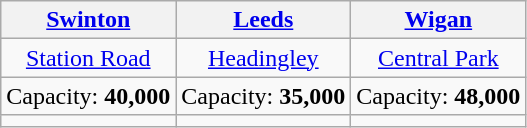<table class="wikitable" style="text-align:center">
<tr>
<th><a href='#'>Swinton</a></th>
<th><a href='#'>Leeds</a></th>
<th><a href='#'>Wigan</a></th>
</tr>
<tr>
<td><a href='#'>Station Road</a></td>
<td><a href='#'>Headingley</a></td>
<td><a href='#'>Central Park</a></td>
</tr>
<tr>
<td>Capacity: <strong>40,000 </strong></td>
<td>Capacity: <strong>35,000</strong></td>
<td>Capacity: <strong>48,000</strong></td>
</tr>
<tr>
<td></td>
<td></td>
<td></td>
</tr>
</table>
